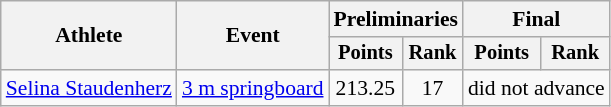<table class=wikitable style="font-size:90%">
<tr>
<th rowspan="2">Athlete</th>
<th rowspan="2">Event</th>
<th colspan="2">Preliminaries</th>
<th colspan="2">Final</th>
</tr>
<tr style="font-size:95%">
<th>Points</th>
<th>Rank</th>
<th>Points</th>
<th>Rank</th>
</tr>
<tr align=center>
<td align=left><a href='#'>Selina Staudenherz</a></td>
<td align=left><a href='#'>3 m springboard</a></td>
<td>213.25</td>
<td>17</td>
<td colspan=2>did not advance</td>
</tr>
</table>
